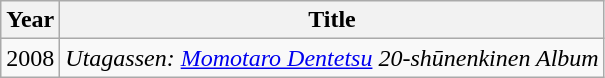<table class="wikitable">
<tr>
<th>Year</th>
<th>Title</th>
</tr>
<tr>
<td>2008</td>
<td><em>Utagassen: <a href='#'>Momotaro Dentetsu</a> 20-shūnenkinen Album</em></td>
</tr>
</table>
